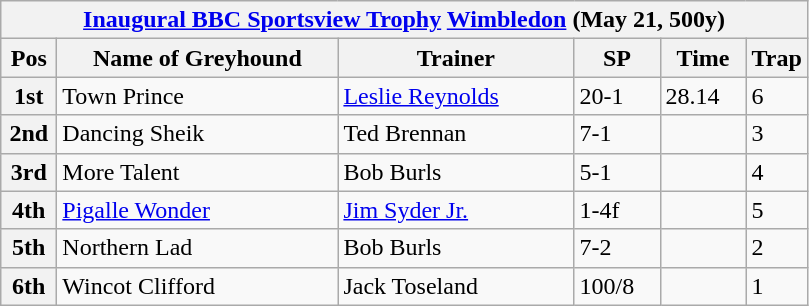<table class="wikitable">
<tr>
<th colspan="6"><a href='#'>Inaugural BBC Sportsview Trophy</a> <a href='#'>Wimbledon</a> (May 21, 500y)</th>
</tr>
<tr>
<th width=30>Pos</th>
<th width=180>Name of Greyhound</th>
<th width=150>Trainer</th>
<th width=50>SP</th>
<th width=50>Time</th>
<th width=30>Trap</th>
</tr>
<tr>
<th>1st</th>
<td>Town Prince</td>
<td><a href='#'>Leslie Reynolds</a></td>
<td>20-1</td>
<td>28.14</td>
<td>6</td>
</tr>
<tr>
<th>2nd</th>
<td>Dancing Sheik</td>
<td>Ted Brennan</td>
<td>7-1</td>
<td></td>
<td>3</td>
</tr>
<tr>
<th>3rd</th>
<td>More Talent</td>
<td>Bob Burls</td>
<td>5-1</td>
<td></td>
<td>4</td>
</tr>
<tr>
<th>4th</th>
<td><a href='#'>Pigalle Wonder</a></td>
<td><a href='#'>Jim Syder Jr.</a></td>
<td>1-4f</td>
<td></td>
<td>5</td>
</tr>
<tr>
<th>5th</th>
<td>Northern Lad</td>
<td>Bob Burls</td>
<td>7-2</td>
<td></td>
<td>2</td>
</tr>
<tr>
<th>6th</th>
<td>Wincot Clifford</td>
<td>Jack Toseland</td>
<td>100/8</td>
<td></td>
<td>1</td>
</tr>
</table>
